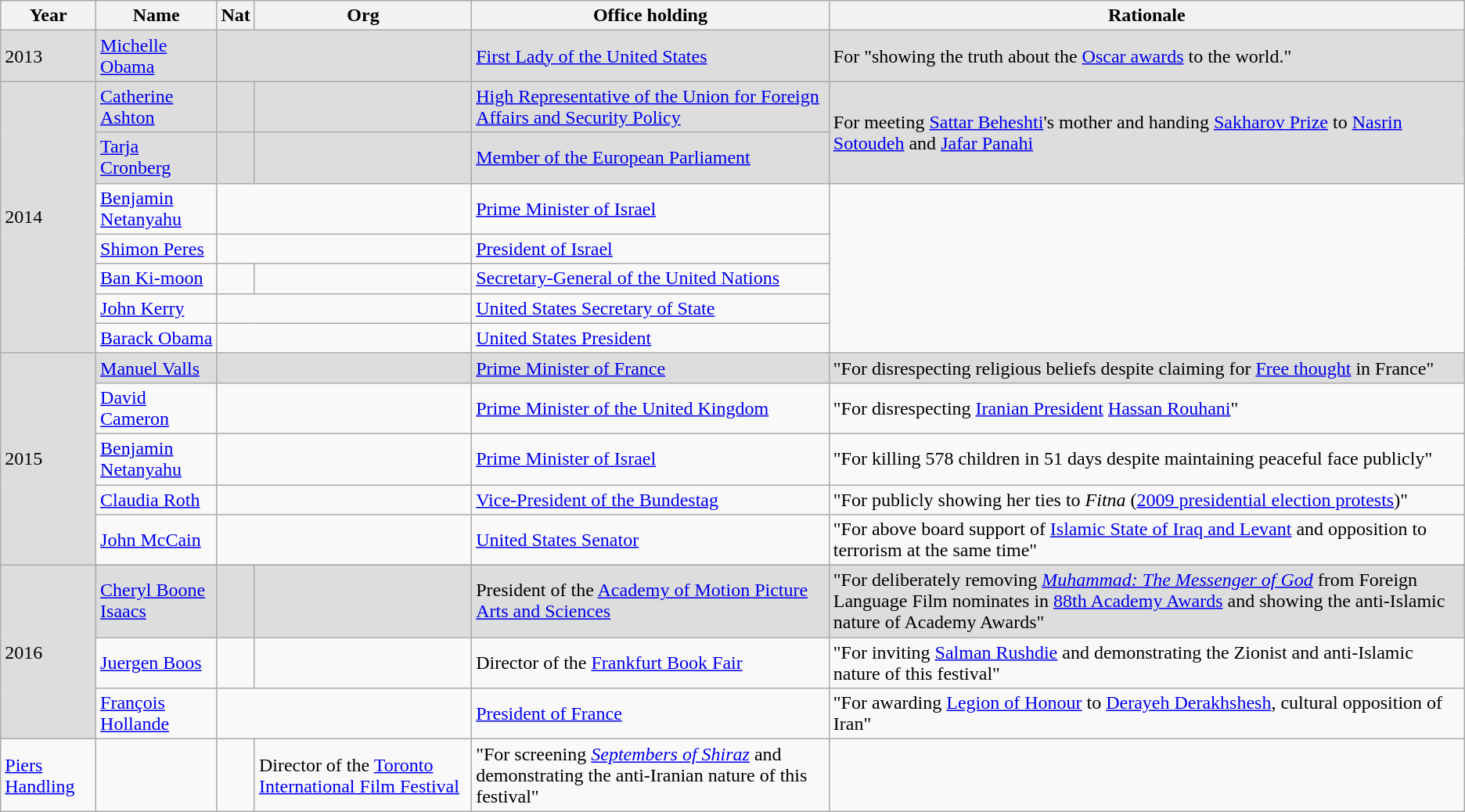<table class="wikitable">
<tr>
<th>Year</th>
<th>Name</th>
<th>Nat</th>
<th>Org</th>
<th>Office holding</th>
<th>Rationale</th>
</tr>
<tr bgcolor=#dddddd>
<td>2013</td>
<td><a href='#'>Michelle Obama</a></td>
<td align=center colspan="2"></td>
<td><a href='#'>First Lady of the United States</a></td>
<td>For "showing the truth about the <a href='#'>Oscar awards</a> to the world."</td>
</tr>
<tr bgcolor=#dddddd>
<td rowspan="7">2014</td>
<td><a href='#'>Catherine Ashton</a></td>
<td align=center></td>
<td align=center></td>
<td><a href='#'>High Representative of the Union for Foreign Affairs and Security Policy</a></td>
<td rowspan="2">For meeting <a href='#'>Sattar Beheshti</a>'s mother and handing <a href='#'>Sakharov Prize</a> to <a href='#'>Nasrin Sotoudeh</a> and <a href='#'>Jafar Panahi</a></td>
</tr>
<tr bgcolor=#dddddd>
<td><a href='#'>Tarja Cronberg</a></td>
<td align=center></td>
<td align=center></td>
<td><a href='#'>Member of the European Parliament</a></td>
</tr>
<tr>
<td><a href='#'>Benjamin Netanyahu</a></td>
<td align=center colspan="2"></td>
<td><a href='#'>Prime Minister of Israel</a></td>
</tr>
<tr>
<td><a href='#'>Shimon Peres</a></td>
<td align=center colspan="2"></td>
<td><a href='#'>President of Israel</a></td>
</tr>
<tr>
<td><a href='#'>Ban Ki-moon</a></td>
<td align=center></td>
<td align=center></td>
<td><a href='#'>Secretary-General of the United Nations</a></td>
</tr>
<tr>
<td><a href='#'>John Kerry</a></td>
<td align=center colspan="2"></td>
<td><a href='#'>United States Secretary of State</a></td>
</tr>
<tr>
<td><a href='#'>Barack Obama</a></td>
<td align=center colspan="2"></td>
<td><a href='#'>United States President</a></td>
</tr>
<tr bgcolor=#dddddd>
<td rowspan="5">2015</td>
<td><a href='#'>Manuel Valls</a></td>
<td align=center colspan="2"></td>
<td><a href='#'>Prime Minister of France</a></td>
<td>"For disrespecting religious beliefs despite claiming for <a href='#'>Free thought</a> in France"</td>
</tr>
<tr>
<td><a href='#'>David Cameron</a></td>
<td align=center colspan="2"></td>
<td><a href='#'>Prime Minister of the United Kingdom</a></td>
<td>"For disrespecting <a href='#'>Iranian President</a> <a href='#'>Hassan Rouhani</a>"</td>
</tr>
<tr>
<td><a href='#'>Benjamin Netanyahu</a></td>
<td align=center colspan="2"></td>
<td><a href='#'>Prime Minister of Israel</a></td>
<td>"For killing 578 children in 51 days despite maintaining peaceful face publicly"</td>
</tr>
<tr>
<td><a href='#'>Claudia Roth</a></td>
<td align=center colspan="2"></td>
<td><a href='#'>Vice-President of the Bundestag</a></td>
<td>"For publicly showing her ties to <em>Fitna</em> (<a href='#'>2009 presidential election protests</a>)"</td>
</tr>
<tr>
<td><a href='#'>John McCain</a></td>
<td align=center colspan="2"></td>
<td><a href='#'>United States Senator</a></td>
<td>"For above board support of <a href='#'>Islamic State of Iraq and Levant</a> and opposition to terrorism at the same time"</td>
</tr>
<tr bgcolor=#dddddd>
<td rowspan="5">2016</td>
</tr>
<tr>
</tr>
<tr bgcolor=#dddddd>
<td><a href='#'>Cheryl Boone Isaacs</a></td>
<td></td>
<td></td>
<td>President of the <a href='#'>Academy of Motion Picture Arts and Sciences</a></td>
<td>"For deliberately removing <em><a href='#'>Muhammad: The Messenger of God</a></em> from Foreign Language Film nominates in <a href='#'>88th Academy Awards</a> and showing the anti-Islamic nature of Academy Awards"</td>
</tr>
<tr>
<td><a href='#'>Juergen Boos</a></td>
<td></td>
<td></td>
<td>Director of the <a href='#'>Frankfurt Book Fair</a></td>
<td>"For inviting <a href='#'>Salman Rushdie</a> and demonstrating the Zionist and anti-Islamic nature of this festival"</td>
</tr>
<tr>
<td><a href='#'>François Hollande</a></td>
<td align=center colspan="2"></td>
<td><a href='#'>President of France</a></td>
<td>"For awarding <a href='#'>Legion of Honour</a> to <a href='#'>Derayeh Derakhshesh</a>, cultural opposition of Iran"</td>
</tr>
<tr>
<td><a href='#'>Piers Handling</a></td>
<td></td>
<td></td>
<td>Director of the <a href='#'>Toronto International Film Festival</a></td>
<td>"For screening <em><a href='#'>Septembers of Shiraz</a></em> and demonstrating the anti-Iranian nature of this festival"</td>
</tr>
</table>
